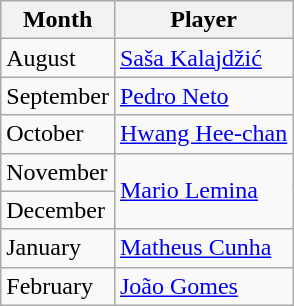<table class="wikitable" style="text-align:left">
<tr>
<th>Month</th>
<th>Player</th>
</tr>
<tr>
<td>August</td>
<td> <a href='#'>Saša Kalajdžić</a></td>
</tr>
<tr>
<td>September</td>
<td> <a href='#'>Pedro Neto</a></td>
</tr>
<tr>
<td>October</td>
<td> <a href='#'>Hwang Hee-chan</a></td>
</tr>
<tr>
<td>November</td>
<td rowspan="2"> <a href='#'>Mario Lemina</a></td>
</tr>
<tr>
<td>December</td>
</tr>
<tr>
<td>January</td>
<td> <a href='#'>Matheus Cunha</a></td>
</tr>
<tr>
<td>February</td>
<td> <a href='#'>João Gomes</a></td>
</tr>
</table>
